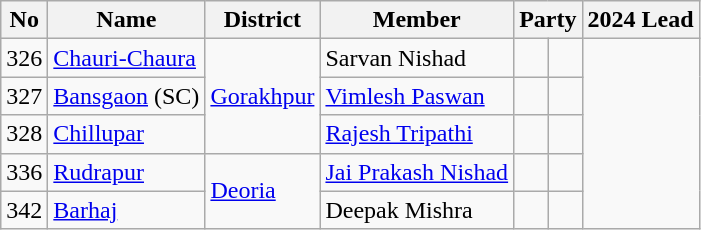<table class="wikitable sortable">
<tr>
<th>No</th>
<th>Name</th>
<th>District</th>
<th>Member</th>
<th colspan=2>Party</th>
<th colspan=2>2024 Lead</th>
</tr>
<tr>
<td>326</td>
<td><a href='#'>Chauri-Chaura</a></td>
<td rowspan="3"><a href='#'>Gorakhpur</a></td>
<td>Sarvan Nishad</td>
<td></td>
<td></td>
</tr>
<tr>
<td>327</td>
<td><a href='#'>Bansgaon</a> (SC)</td>
<td><a href='#'>Vimlesh Paswan</a></td>
<td></td>
<td></td>
</tr>
<tr>
<td>328</td>
<td><a href='#'>Chillupar</a></td>
<td><a href='#'>Rajesh Tripathi</a></td>
<td></td>
<td></td>
</tr>
<tr>
<td>336</td>
<td><a href='#'>Rudrapur</a></td>
<td rowspan="2"><a href='#'>Deoria</a></td>
<td><a href='#'>Jai Prakash Nishad</a></td>
<td></td>
<td></td>
</tr>
<tr>
<td>342</td>
<td><a href='#'>Barhaj</a></td>
<td>Deepak Mishra</td>
<td></td>
<td></td>
</tr>
</table>
